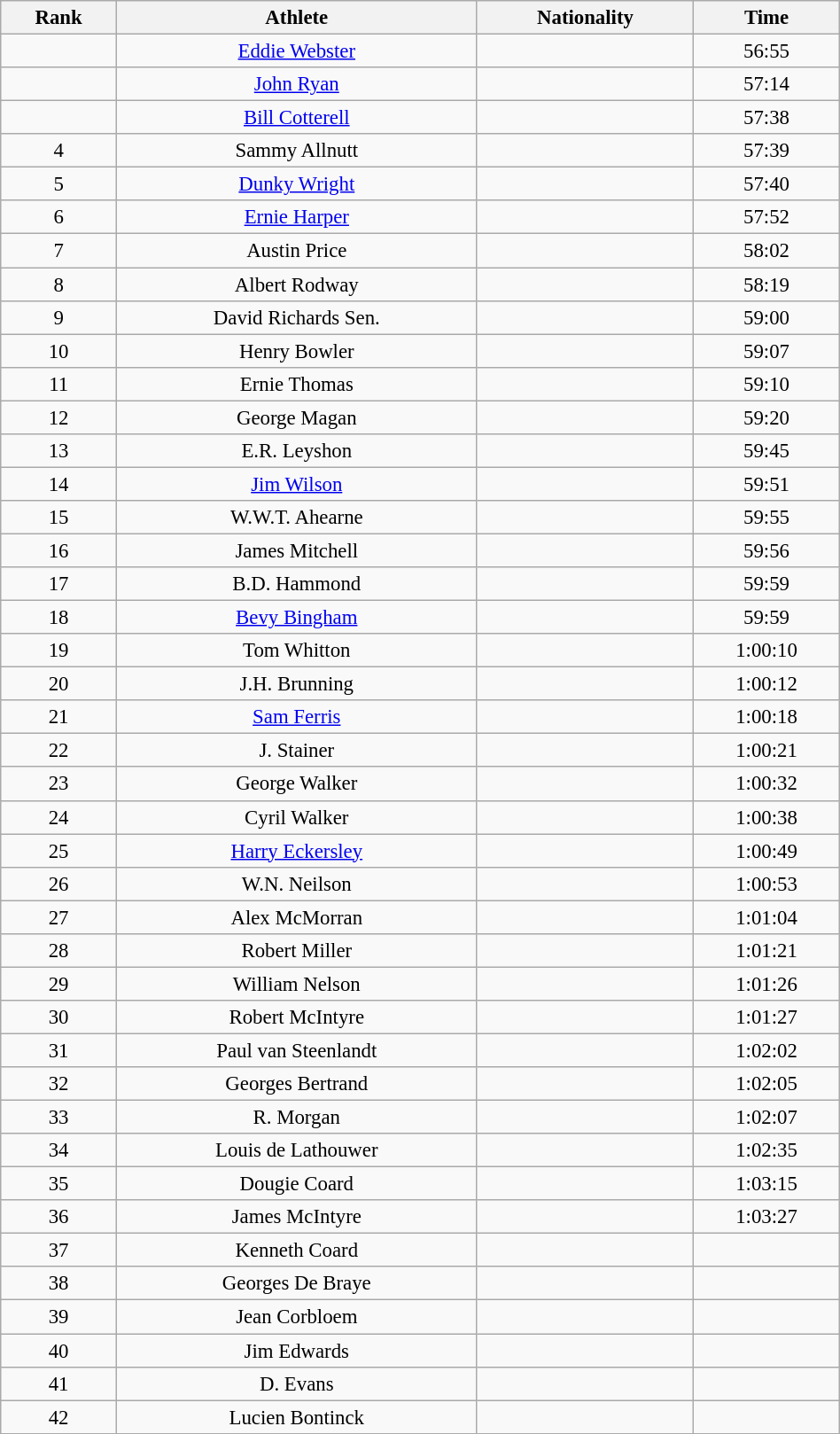<table class="wikitable sortable" style=" text-align:center; font-size:95%;" width="50%">
<tr>
<th>Rank</th>
<th>Athlete</th>
<th>Nationality</th>
<th>Time</th>
</tr>
<tr>
<td align=center></td>
<td><a href='#'>Eddie Webster</a></td>
<td></td>
<td>56:55</td>
</tr>
<tr>
<td align=center></td>
<td><a href='#'>John Ryan</a></td>
<td></td>
<td>57:14</td>
</tr>
<tr>
<td align=center></td>
<td><a href='#'>Bill Cotterell</a></td>
<td></td>
<td>57:38</td>
</tr>
<tr>
<td align=center>4</td>
<td>Sammy Allnutt</td>
<td></td>
<td>57:39</td>
</tr>
<tr>
<td align=center>5</td>
<td><a href='#'>Dunky Wright</a></td>
<td></td>
<td>57:40</td>
</tr>
<tr>
<td align=center>6</td>
<td><a href='#'>Ernie Harper</a></td>
<td></td>
<td>57:52</td>
</tr>
<tr>
<td align=center>7</td>
<td>Austin Price</td>
<td></td>
<td>58:02</td>
</tr>
<tr>
<td align=center>8</td>
<td>Albert Rodway</td>
<td></td>
<td>58:19</td>
</tr>
<tr>
<td align=center>9</td>
<td>David Richards Sen.</td>
<td></td>
<td>59:00</td>
</tr>
<tr>
<td align=center>10</td>
<td>Henry Bowler</td>
<td></td>
<td>59:07</td>
</tr>
<tr>
<td align=center>11</td>
<td>Ernie Thomas</td>
<td></td>
<td>59:10</td>
</tr>
<tr>
<td align=center>12</td>
<td>George Magan</td>
<td></td>
<td>59:20</td>
</tr>
<tr>
<td align=center>13</td>
<td>E.R. Leyshon</td>
<td></td>
<td>59:45</td>
</tr>
<tr>
<td align=center>14</td>
<td><a href='#'>Jim Wilson</a></td>
<td></td>
<td>59:51</td>
</tr>
<tr>
<td align=center>15</td>
<td>W.W.T. Ahearne</td>
<td></td>
<td>59:55</td>
</tr>
<tr>
<td align=center>16</td>
<td>James Mitchell</td>
<td></td>
<td>59:56</td>
</tr>
<tr>
<td align=center>17</td>
<td>B.D. Hammond</td>
<td></td>
<td>59:59</td>
</tr>
<tr>
<td align=center>18</td>
<td><a href='#'>Bevy Bingham</a></td>
<td></td>
<td>59:59</td>
</tr>
<tr>
<td align=center>19</td>
<td>Tom Whitton</td>
<td></td>
<td>1:00:10</td>
</tr>
<tr>
<td align=center>20</td>
<td>J.H. Brunning</td>
<td></td>
<td>1:00:12</td>
</tr>
<tr>
<td align=center>21</td>
<td><a href='#'>Sam Ferris</a></td>
<td></td>
<td>1:00:18</td>
</tr>
<tr>
<td align=center>22</td>
<td>J. Stainer</td>
<td></td>
<td>1:00:21</td>
</tr>
<tr>
<td align=center>23</td>
<td>George Walker</td>
<td></td>
<td>1:00:32</td>
</tr>
<tr>
<td align=center>24</td>
<td>Cyril Walker</td>
<td></td>
<td>1:00:38</td>
</tr>
<tr>
<td align=center>25</td>
<td><a href='#'>Harry Eckersley</a></td>
<td></td>
<td>1:00:49</td>
</tr>
<tr>
<td align=center>26</td>
<td>W.N. Neilson</td>
<td></td>
<td>1:00:53</td>
</tr>
<tr>
<td align=center>27</td>
<td>Alex McMorran</td>
<td></td>
<td>1:01:04</td>
</tr>
<tr>
<td align=center>28</td>
<td>Robert Miller</td>
<td></td>
<td>1:01:21</td>
</tr>
<tr>
<td align=center>29</td>
<td>William Nelson</td>
<td></td>
<td>1:01:26</td>
</tr>
<tr>
<td align=center>30</td>
<td>Robert McIntyre</td>
<td></td>
<td>1:01:27</td>
</tr>
<tr>
<td align=center>31</td>
<td>Paul van Steenlandt</td>
<td></td>
<td>1:02:02</td>
</tr>
<tr>
<td align=center>32</td>
<td>Georges Bertrand</td>
<td></td>
<td>1:02:05</td>
</tr>
<tr>
<td align=center>33</td>
<td>R. Morgan</td>
<td></td>
<td>1:02:07</td>
</tr>
<tr>
<td align=center>34</td>
<td>Louis de Lathouwer</td>
<td></td>
<td>1:02:35</td>
</tr>
<tr>
<td align=center>35</td>
<td>Dougie Coard</td>
<td></td>
<td>1:03:15</td>
</tr>
<tr>
<td align=center>36</td>
<td>James McIntyre</td>
<td></td>
<td>1:03:27</td>
</tr>
<tr>
<td align=center>37</td>
<td>Kenneth Coard</td>
<td></td>
<td></td>
</tr>
<tr>
<td align=center>38</td>
<td>Georges De Braye</td>
<td></td>
<td></td>
</tr>
<tr>
<td align=center>39</td>
<td>Jean Corbloem</td>
<td></td>
<td></td>
</tr>
<tr>
<td align=center>40</td>
<td>Jim Edwards</td>
<td></td>
<td></td>
</tr>
<tr>
<td align=center>41</td>
<td>D. Evans</td>
<td></td>
<td></td>
</tr>
<tr>
<td align=center>42</td>
<td>Lucien Bontinck</td>
<td></td>
<td></td>
</tr>
</table>
